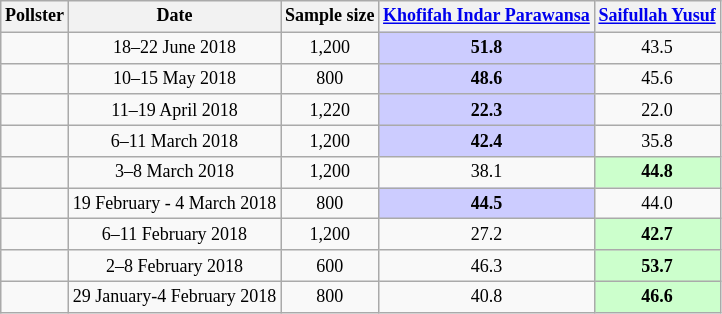<table class="wikitable sortable" style="text-align: center; font-size: 75%;">
<tr>
<th>Pollster</th>
<th>Date</th>
<th>Sample size</th>
<th><a href='#'>Khofifah Indar Parawansa</a></th>
<th><a href='#'>Saifullah Yusuf</a></th>
</tr>
<tr>
<td></td>
<td>18–22 June 2018</td>
<td>1,200</td>
<td bgcolor=#CCCCFF><strong>51.8</strong></td>
<td>43.5</td>
</tr>
<tr>
<td></td>
<td>10–15 May 2018</td>
<td>800</td>
<td bgcolor=#CCCCFF><strong>48.6</strong></td>
<td>45.6</td>
</tr>
<tr>
<td></td>
<td>11–19 April 2018</td>
<td>1,220</td>
<td bgcolor=#CCCCFF><strong>22.3</strong></td>
<td>22.0</td>
</tr>
<tr>
<td></td>
<td>6–11 March 2018</td>
<td>1,200</td>
<td bgcolor=#CCCCFF><strong>42.4</strong></td>
<td>35.8</td>
</tr>
<tr>
<td></td>
<td>3–8 March 2018</td>
<td>1,200</td>
<td>38.1</td>
<td bgcolor=#CCFFCC><strong>44.8</strong></td>
</tr>
<tr>
<td></td>
<td>19 February - 4 March 2018</td>
<td>800</td>
<td bgcolor=#CCCCFF><strong>44.5</strong></td>
<td>44.0</td>
</tr>
<tr>
<td></td>
<td>6–11 February 2018</td>
<td>1,200</td>
<td>27.2</td>
<td bgcolor=#CCFFCC><strong>42.7</strong></td>
</tr>
<tr>
<td></td>
<td>2–8 February 2018</td>
<td>600</td>
<td>46.3</td>
<td bgcolor=#CCFFCC><strong>53.7</strong></td>
</tr>
<tr>
<td></td>
<td>29 January-4 February 2018</td>
<td>800</td>
<td>40.8</td>
<td bgcolor=#CCFFCC><strong>46.6</strong></td>
</tr>
</table>
